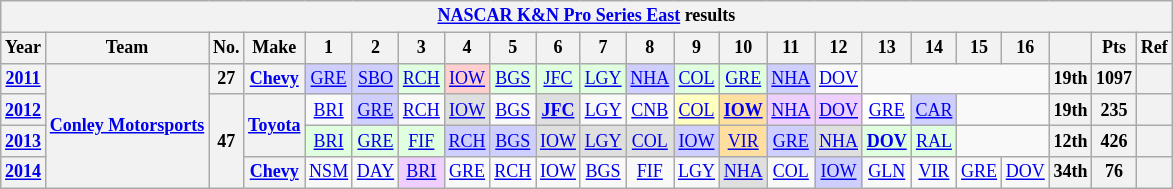<table class="wikitable" style="text-align:center; font-size:75%">
<tr>
<th colspan=23><a href='#'>NASCAR K&N Pro Series East</a> results</th>
</tr>
<tr>
<th>Year</th>
<th>Team</th>
<th>No.</th>
<th>Make</th>
<th>1</th>
<th>2</th>
<th>3</th>
<th>4</th>
<th>5</th>
<th>6</th>
<th>7</th>
<th>8</th>
<th>9</th>
<th>10</th>
<th>11</th>
<th>12</th>
<th>13</th>
<th>14</th>
<th>15</th>
<th>16</th>
<th></th>
<th>Pts</th>
<th>Ref</th>
</tr>
<tr>
<th><a href='#'>2011</a></th>
<th rowspan=5><a href='#'>Conley Motorsports</a></th>
<th>27</th>
<th><a href='#'>Chevy</a></th>
<td style="background:#CFCFFF;"><a href='#'>GRE</a><br></td>
<td style="background:#CFCFFF;"><a href='#'>SBO</a><br></td>
<td style="background:#DFFFDF;"><a href='#'>RCH</a><br></td>
<td style="background:#FFCFCF;"><a href='#'>IOW</a><br></td>
<td style="background:#DFFFDF;"><a href='#'>BGS</a><br></td>
<td style="background:#DFFFDF;"><a href='#'>JFC</a><br></td>
<td style="background:#DFFFDF;"><a href='#'>LGY</a><br></td>
<td style="background:#CFCFFF;"><a href='#'>NHA</a><br></td>
<td style="background:#DFFFDF;"><a href='#'>COL</a><br></td>
<td style="background:#DFFFDF;"><a href='#'>GRE</a><br></td>
<td style="background:#CFCFFF;"><a href='#'>NHA</a><br></td>
<td><a href='#'>DOV</a></td>
<td colspan=4></td>
<th>19th</th>
<th>1097</th>
<th></th>
</tr>
<tr>
<th><a href='#'>2012</a></th>
<th rowspan=4>47</th>
<th rowspan=2><a href='#'>Toyota</a></th>
<td><a href='#'>BRI</a></td>
<td style="background:#CFCFFF;"><a href='#'>GRE</a><br></td>
<td><a href='#'>RCH</a></td>
<td style="background:#DFDFDF;"><a href='#'>IOW</a><br></td>
<td><a href='#'>BGS</a></td>
<td style="background:#DFDFDF;"><strong><a href='#'>JFC</a></strong><br></td>
<td><a href='#'>LGY</a></td>
<td><a href='#'>CNB</a></td>
<td style="background:#FFFFBF;"><a href='#'>COL</a><br></td>
<td style="background:#FFDF9F;"><strong><a href='#'>IOW</a></strong><br></td>
<td style="background:#EFCFFF;"><a href='#'>NHA</a><br></td>
<td style="background:#EFCFFF;"><a href='#'>DOV</a><br></td>
<td style="background:#FFFFFF;"><a href='#'>GRE</a><br></td>
<td style="background:#CFCFFF;"><a href='#'>CAR</a><br></td>
<td colspan=2></td>
<th>19th</th>
<th>235</th>
<th></th>
</tr>
<tr>
<th><a href='#'>2013</a></th>
<td style="background:#DFFFDF;"><a href='#'>BRI</a><br></td>
<td style="background:#DFFFDF;"><a href='#'>GRE</a><br></td>
<td style="background:#DFFFDF;"><a href='#'>FIF</a><br></td>
<td style="background:#CFCFFF;"><a href='#'>RCH</a><br></td>
<td style="background:#CFCFFF;"><a href='#'>BGS</a><br></td>
<td style="background:#DFDFDF;"><a href='#'>IOW</a><br></td>
<td style="background:#DFDFDF;"><a href='#'>LGY</a><br></td>
<td style="background:#DFDFDF;"><a href='#'>COL</a><br></td>
<td style="background:#CFCFFF;"><a href='#'>IOW</a><br></td>
<td style="background:#FFDF9F;"><a href='#'>VIR</a><br></td>
<td style="background:#CFCFFF;"><a href='#'>GRE</a><br></td>
<td style="background:#DFDFDF;"><a href='#'>NHA</a><br></td>
<td style="background:#DFFFDF;"><strong><a href='#'>DOV</a></strong><br></td>
<td style="background:#DFFFDF;"><a href='#'>RAL</a><br></td>
<td colspan=2></td>
<th>12th</th>
<th>426</th>
<th></th>
</tr>
<tr>
<th><a href='#'>2014</a></th>
<th><a href='#'>Chevy</a></th>
<td><a href='#'>NSM</a></td>
<td><a href='#'>DAY</a></td>
<td style="background:#EFCFFF;"><a href='#'>BRI</a><br></td>
<td><a href='#'>GRE</a></td>
<td><a href='#'>RCH</a></td>
<td><a href='#'>IOW</a></td>
<td><a href='#'>BGS</a></td>
<td><a href='#'>FIF</a></td>
<td><a href='#'>LGY</a></td>
<td style="background:#DFDFDF;"><a href='#'>NHA</a><br></td>
<td><a href='#'>COL</a></td>
<td style="background:#CFCFFF;"><a href='#'>IOW</a><br></td>
<td><a href='#'>GLN</a></td>
<td><a href='#'>VIR</a></td>
<td><a href='#'>GRE</a></td>
<td><a href='#'>DOV</a></td>
<th>34th</th>
<th>76</th>
<th></th>
</tr>
</table>
